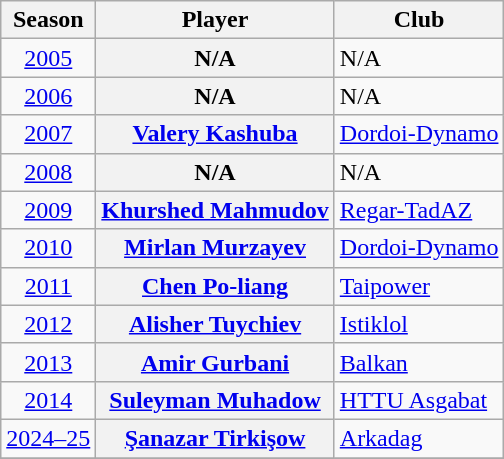<table class="wikitable sortable plainrowheaders">
<tr>
<th scope="col">Season</th>
<th scope="col">Player</th>
<th scope="col">Club</th>
</tr>
<tr>
<td style="text-align:center;"><a href='#'>2005</a></td>
<th scope="row">N/A</th>
<td>N/A</td>
</tr>
<tr>
<td style="text-align:center;"><a href='#'>2006</a></td>
<th scope="row">N/A</th>
<td>N/A</td>
</tr>
<tr>
<td style="text-align:center;"><a href='#'>2007</a></td>
<th scope="row"> <a href='#'>Valery Kashuba</a></th>
<td> <a href='#'>Dordoi-Dynamo</a></td>
</tr>
<tr>
<td style="text-align:center;"><a href='#'>2008</a></td>
<th scope="row">N/A</th>
<td>N/A</td>
</tr>
<tr>
<td style="text-align:center;"><a href='#'>2009</a></td>
<th scope="row"> <a href='#'>Khurshed Mahmudov</a></th>
<td> <a href='#'>Regar-TadAZ</a></td>
</tr>
<tr>
<td style="text-align:center;"><a href='#'>2010</a></td>
<th scope="row"> <a href='#'>Mirlan Murzayev</a></th>
<td> <a href='#'>Dordoi-Dynamo</a></td>
</tr>
<tr>
<td style="text-align:center;"><a href='#'>2011</a></td>
<th scope="row"> <a href='#'>Chen Po-liang</a></th>
<td> <a href='#'>Taipower</a></td>
</tr>
<tr>
<td style="text-align:center;"><a href='#'>2012</a></td>
<th scope="row"> <a href='#'>Alisher Tuychiev</a></th>
<td> <a href='#'>Istiklol</a></td>
</tr>
<tr>
<td style="text-align:center;"><a href='#'>2013</a></td>
<th scope="row"> <a href='#'>Amir Gurbani</a></th>
<td> <a href='#'>Balkan</a></td>
</tr>
<tr>
<td style="text-align:center;"><a href='#'>2014</a></td>
<th scope="row"> <a href='#'>Suleyman Muhadow</a></th>
<td> <a href='#'>HTTU Asgabat</a></td>
</tr>
<tr>
<td style="text-align:center;"><a href='#'>2024–25</a></td>
<th scope="row"> <a href='#'>Şanazar Tirkişow</a></th>
<td> <a href='#'>Arkadag</a></td>
</tr>
<tr>
</tr>
</table>
